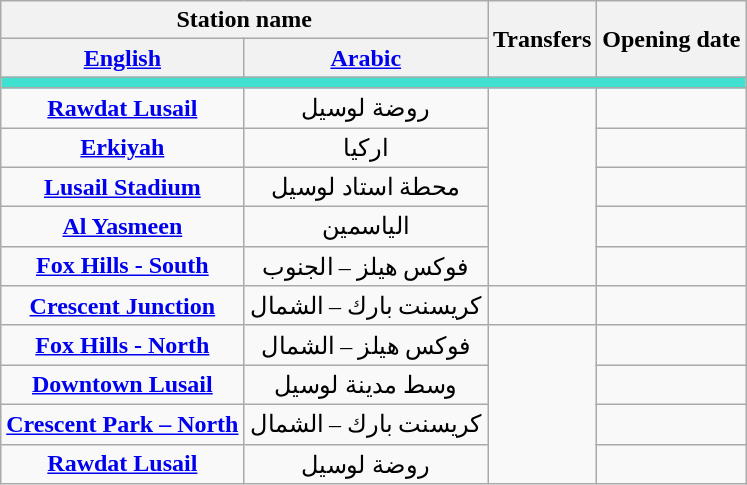<table class="wikitable"  style="text-align:center;">
<tr>
<th colspan="2">Station name</th>
<th rowspan="2">Transfers</th>
<th rowspan="2">Opening date</th>
</tr>
<tr>
<th><a href='#'>English</a></th>
<th><a href='#'>Arabic</a></th>
</tr>
<tr style="background:turquoise; height: 2pt">
<td colspan="10"></td>
</tr>
<tr>
<td><strong><a href='#'>Rawdat Lusail</a></strong></td>
<td>روضة لوسيل</td>
<td rowspan="5"></td>
<td></td>
</tr>
<tr>
<td><strong><a href='#'>Erkiyah</a></strong></td>
<td>اركيا</td>
<td></td>
</tr>
<tr>
<td><strong><a href='#'>Lusail Stadium</a></strong></td>
<td>محطة استاد لوسيل</td>
<td></td>
</tr>
<tr>
<td><strong><a href='#'>Al Yasmeen</a></strong></td>
<td>الياسمين</td>
<td></td>
</tr>
<tr>
<td><strong><a href='#'>Fox Hills - South</a></strong></td>
<td>فوكس هيلز – الجنوب</td>
<td></td>
</tr>
<tr>
<td><strong><a href='#'>Crescent Junction</a></strong></td>
<td>كريسنت بارك – الشمال</td>
<td></td>
<td></td>
</tr>
<tr>
<td><strong><a href='#'>Fox Hills - North</a></strong></td>
<td>فوكس هيلز – الشمال</td>
<td rowspan="4"></td>
<td></td>
</tr>
<tr>
<td><a href='#'><strong>Downtown Lusail</strong></a></td>
<td>وسط مدينة لوسيل</td>
<td></td>
</tr>
<tr>
<td><a href='#'><strong>Crescent Park – North</strong></a></td>
<td>كريسنت بارك – الشمال</td>
<td></td>
</tr>
<tr>
<td><a href='#'><strong>Rawdat Lusail</strong></a></td>
<td>روضة لوسيل</td>
<td></td>
</tr>
</table>
